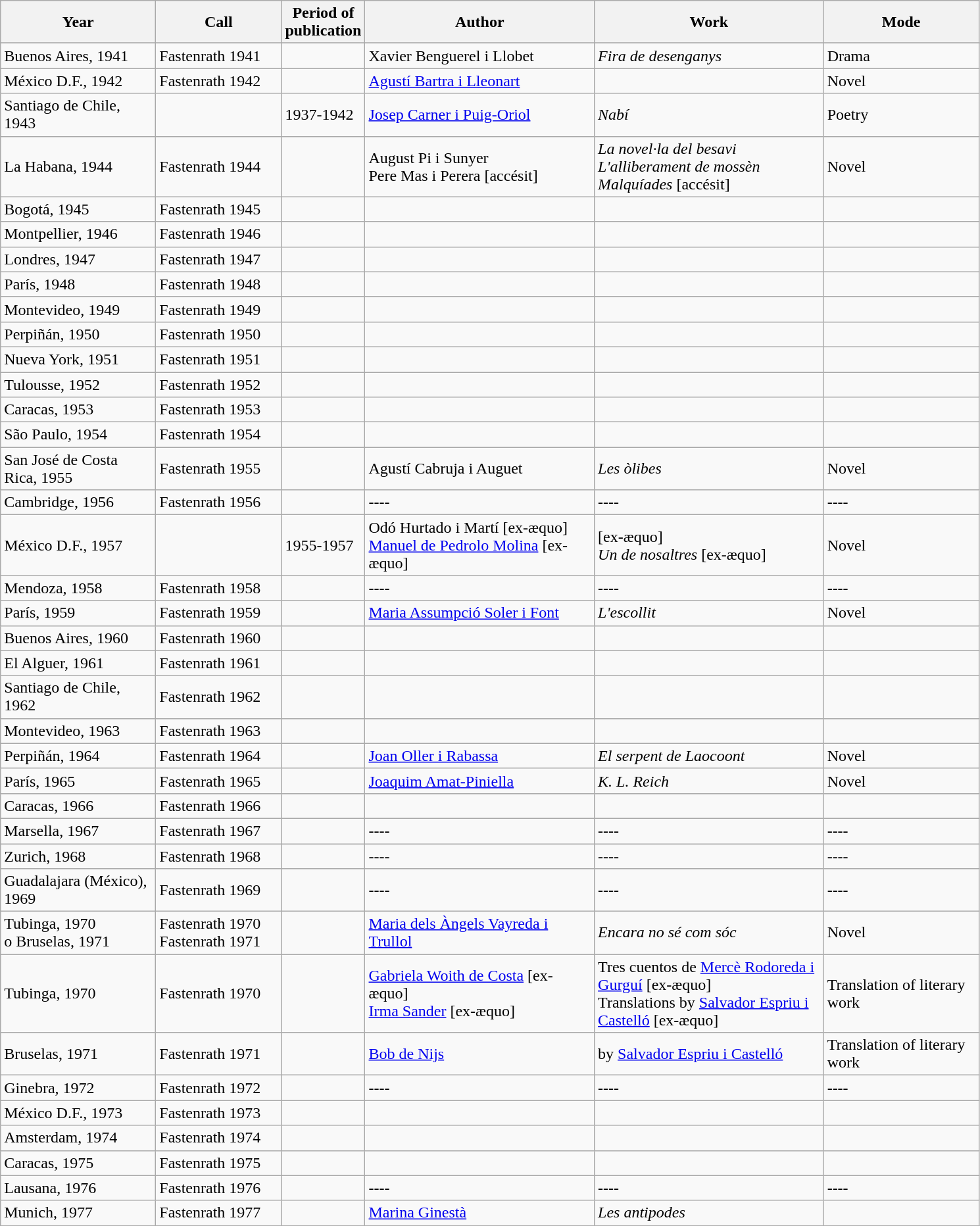<table class="wikitable">
<tr>
<th width="150">Year</th>
<th width="120">Call</th>
<th width="40">Period of publication</th>
<th width="225">Author</th>
<th width="225">Work</th>
<th width="150">Mode</th>
</tr>
<tr bgcolor="#dddddd" |>
</tr>
<tr>
<td>Buenos Aires, 1941</td>
<td>Fastenrath 1941</td>
<td></td>
<td>Xavier Benguerel i Llobet</td>
<td><em>Fira de desenganys</em></td>
<td>Drama</td>
</tr>
<tr>
<td>México D.F., 1942</td>
<td>Fastenrath 1942</td>
<td></td>
<td><a href='#'>Agustí Bartra i Lleonart</a></td>
<td></td>
<td>Novel</td>
</tr>
<tr>
<td>Santiago de Chile, 1943</td>
<td></td>
<td>1937-1942</td>
<td><a href='#'>Josep Carner i Puig-Oriol</a></td>
<td><em>Nabí</em></td>
<td>Poetry</td>
</tr>
<tr>
<td>La Habana, 1944</td>
<td>Fastenrath 1944</td>
<td></td>
<td>August Pi i Sunyer<br>Pere Mas i Perera [accésit]</td>
<td><em>La novel·la del besavi</em><br><em>L'alliberament de mossèn Malquíades</em> [accésit]</td>
<td>Novel</td>
</tr>
<tr>
<td>Bogotá, 1945</td>
<td>Fastenrath 1945</td>
<td></td>
<td></td>
<td></td>
<td></td>
</tr>
<tr>
<td>Montpellier, 1946</td>
<td>Fastenrath 1946</td>
<td></td>
<td></td>
<td></td>
<td></td>
</tr>
<tr>
<td>Londres, 1947</td>
<td>Fastenrath 1947</td>
<td></td>
<td></td>
<td></td>
<td></td>
</tr>
<tr>
<td>París, 1948</td>
<td>Fastenrath 1948</td>
<td></td>
<td></td>
<td></td>
<td></td>
</tr>
<tr>
<td>Montevideo, 1949</td>
<td>Fastenrath 1949</td>
<td></td>
<td></td>
<td></td>
<td></td>
</tr>
<tr>
<td>Perpiñán, 1950</td>
<td>Fastenrath 1950</td>
<td></td>
<td></td>
<td></td>
<td></td>
</tr>
<tr>
<td>Nueva York, 1951</td>
<td>Fastenrath 1951</td>
<td></td>
<td></td>
<td></td>
<td></td>
</tr>
<tr>
<td>Tulousse, 1952</td>
<td>Fastenrath 1952</td>
<td></td>
<td></td>
<td></td>
<td></td>
</tr>
<tr>
<td>Caracas, 1953</td>
<td>Fastenrath 1953</td>
<td></td>
<td></td>
<td></td>
<td></td>
</tr>
<tr>
<td>São Paulo, 1954</td>
<td>Fastenrath 1954</td>
<td></td>
<td></td>
<td></td>
<td></td>
</tr>
<tr>
<td>San José de Costa Rica, 1955</td>
<td>Fastenrath 1955</td>
<td></td>
<td>Agustí Cabruja i Auguet</td>
<td><em>Les òlibes</em></td>
<td>Novel</td>
</tr>
<tr>
<td>Cambridge, 1956</td>
<td>Fastenrath 1956</td>
<td></td>
<td>----</td>
<td>----</td>
<td>----</td>
</tr>
<tr>
<td>México D.F., 1957</td>
<td></td>
<td>1955-1957</td>
<td>Odó Hurtado i Martí [ex-æquo]<br><a href='#'>Manuel de Pedrolo Molina</a> [ex-æquo]</td>
<td> [ex-æquo]<br><em>Un de nosaltres</em> [ex-æquo]</td>
<td>Novel</td>
</tr>
<tr>
<td>Mendoza, 1958</td>
<td>Fastenrath 1958</td>
<td></td>
<td>----</td>
<td>----</td>
<td>----</td>
</tr>
<tr>
<td>París, 1959</td>
<td>Fastenrath 1959</td>
<td></td>
<td><a href='#'>Maria Assumpció Soler i Font</a></td>
<td><em>L'escollit</em></td>
<td>Novel</td>
</tr>
<tr>
<td>Buenos Aires, 1960</td>
<td>Fastenrath 1960</td>
<td></td>
<td></td>
<td></td>
<td></td>
</tr>
<tr>
<td>El Alguer, 1961</td>
<td>Fastenrath 1961</td>
<td></td>
<td></td>
<td></td>
<td></td>
</tr>
<tr>
<td>Santiago de Chile, 1962</td>
<td>Fastenrath 1962</td>
<td></td>
<td></td>
<td></td>
<td></td>
</tr>
<tr>
<td>Montevideo, 1963</td>
<td>Fastenrath 1963</td>
<td></td>
<td></td>
<td></td>
<td></td>
</tr>
<tr>
<td>Perpiñán, 1964</td>
<td>Fastenrath 1964</td>
<td></td>
<td><a href='#'>Joan Oller i Rabassa</a></td>
<td><em>El serpent de Laocoont</em></td>
<td>Novel</td>
</tr>
<tr>
<td>París, 1965</td>
<td>Fastenrath 1965</td>
<td></td>
<td><a href='#'>Joaquim Amat-Piniella</a></td>
<td><em>K. L. Reich</em></td>
<td>Novel</td>
</tr>
<tr>
<td>Caracas, 1966</td>
<td>Fastenrath 1966</td>
<td></td>
<td></td>
<td></td>
<td></td>
</tr>
<tr>
<td>Marsella, 1967</td>
<td>Fastenrath 1967</td>
<td></td>
<td>----</td>
<td>----</td>
<td>----</td>
</tr>
<tr>
<td>Zurich, 1968</td>
<td>Fastenrath 1968</td>
<td></td>
<td>----</td>
<td>----</td>
<td>----</td>
</tr>
<tr>
<td>Guadalajara (México), 1969</td>
<td>Fastenrath 1969</td>
<td></td>
<td>----</td>
<td>----</td>
<td>----</td>
</tr>
<tr>
<td>Tubinga, 1970<br>o Bruselas, 1971</td>
<td>Fastenrath 1970<br>Fastenrath 1971</td>
<td></td>
<td><a href='#'>Maria dels Àngels Vayreda i Trullol</a></td>
<td><em>Encara no sé com sóc</em></td>
<td>Novel</td>
</tr>
<tr>
<td>Tubinga, 1970</td>
<td>Fastenrath 1970</td>
<td></td>
<td><a href='#'>Gabriela Woith de Costa</a> [ex-æquo]<br><a href='#'>Irma Sander</a> [ex-æquo]</td>
<td>Tres cuentos de <a href='#'>Mercè Rodoreda i Gurguí</a> [ex-æquo]<br>Translations by <a href='#'>Salvador Espriu i Castelló</a> [ex-æquo]</td>
<td>Translation of literary work</td>
</tr>
<tr>
<td>Bruselas, 1971</td>
<td>Fastenrath 1971</td>
<td></td>
<td><a href='#'>Bob de Nijs</a></td>
<td><em></em> by <a href='#'>Salvador Espriu i Castelló</a></td>
<td>Translation of literary work</td>
</tr>
<tr>
<td>Ginebra, 1972</td>
<td>Fastenrath 1972</td>
<td></td>
<td>----</td>
<td>----</td>
<td>----</td>
</tr>
<tr>
<td>México D.F., 1973</td>
<td>Fastenrath 1973</td>
<td></td>
<td></td>
<td></td>
<td></td>
</tr>
<tr>
<td>Amsterdam, 1974</td>
<td>Fastenrath 1974</td>
<td></td>
<td></td>
<td></td>
<td></td>
</tr>
<tr>
<td>Caracas, 1975</td>
<td>Fastenrath 1975</td>
<td></td>
<td></td>
<td></td>
<td></td>
</tr>
<tr>
<td>Lausana, 1976</td>
<td>Fastenrath 1976</td>
<td></td>
<td>----</td>
<td>----</td>
<td>----</td>
</tr>
<tr>
<td>Munich, 1977</td>
<td>Fastenrath 1977</td>
<td></td>
<td><a href='#'>Marina Ginestà</a></td>
<td><em>Les antipodes</em></td>
<td></td>
</tr>
<tr>
</tr>
</table>
